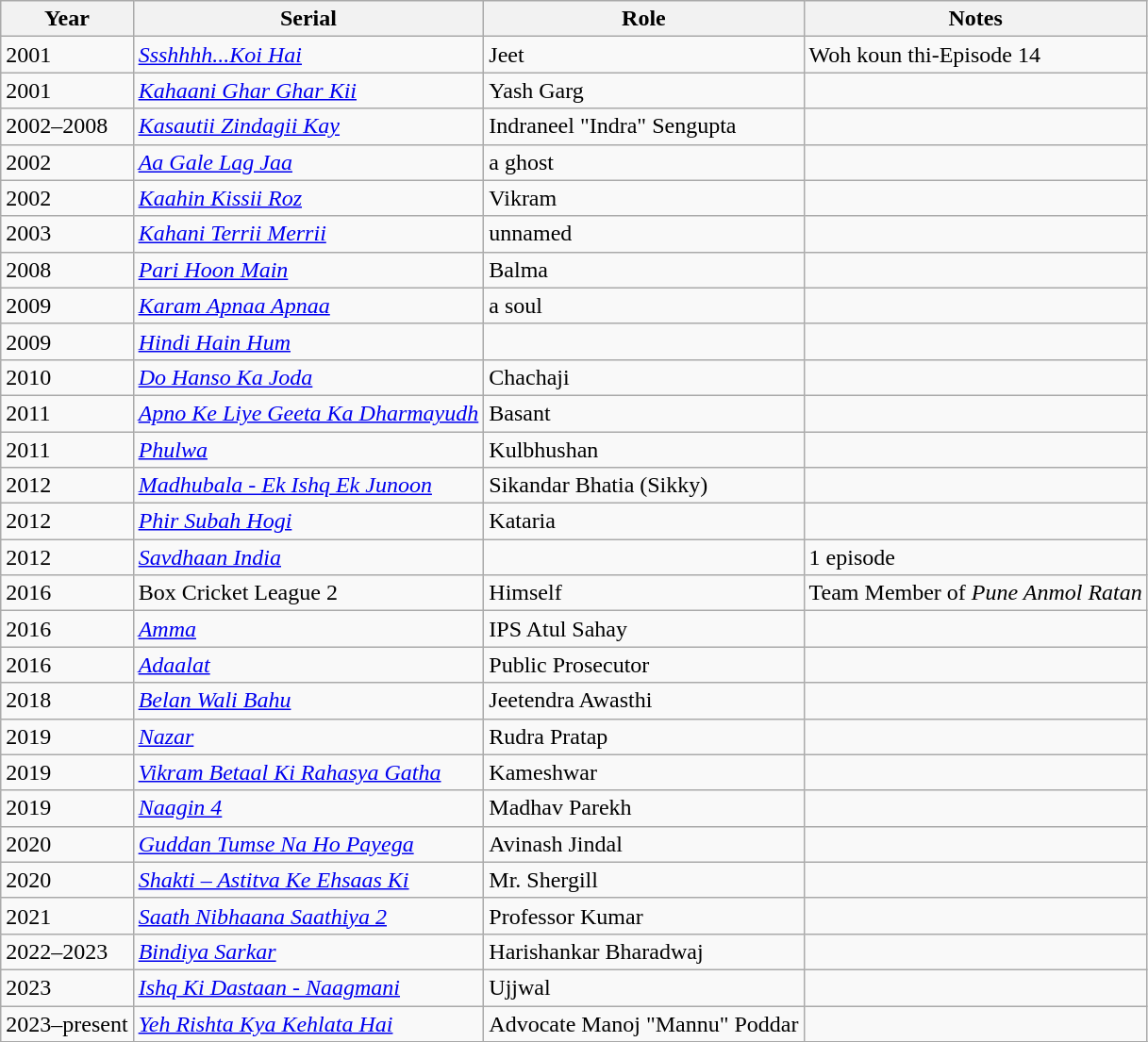<table class="wikitable sortable">
<tr>
<th>Year</th>
<th>Serial</th>
<th>Role</th>
<th>Notes</th>
</tr>
<tr>
<td>2001</td>
<td><em><a href='#'>Ssshhhh...Koi Hai</a></em></td>
<td>Jeet</td>
<td>Woh koun thi-Episode 14</td>
</tr>
<tr>
<td>2001</td>
<td><em><a href='#'>Kahaani Ghar Ghar Kii</a></em></td>
<td>Yash Garg</td>
<td></td>
</tr>
<tr>
<td>2002–2008</td>
<td><em><a href='#'> Kasautii Zindagii Kay</a></em></td>
<td>Indraneel "Indra" Sengupta</td>
<td></td>
</tr>
<tr>
<td>2002</td>
<td><em><a href='#'>Aa Gale Lag Jaa</a></em></td>
<td>a ghost</td>
<td></td>
</tr>
<tr>
<td>2002</td>
<td><em><a href='#'>Kaahin Kissii Roz</a></em></td>
<td>Vikram</td>
<td></td>
</tr>
<tr>
<td>2003</td>
<td><em><a href='#'>Kahani Terrii Merrii</a></em></td>
<td>unnamed</td>
<td></td>
</tr>
<tr>
<td>2008</td>
<td><em><a href='#'>Pari Hoon Main</a></em></td>
<td>Balma</td>
<td></td>
</tr>
<tr>
<td>2009</td>
<td><em><a href='#'>Karam Apnaa Apnaa</a></em></td>
<td>a soul</td>
<td></td>
</tr>
<tr>
<td>2009</td>
<td><em><a href='#'>Hindi Hain Hum</a></em></td>
<td></td>
<td></td>
</tr>
<tr>
<td>2010</td>
<td><em><a href='#'>Do Hanso Ka Joda</a></em></td>
<td>Chachaji</td>
<td></td>
</tr>
<tr>
<td>2011</td>
<td><em><a href='#'>Apno Ke Liye Geeta Ka Dharmayudh</a></em></td>
<td>Basant</td>
<td></td>
</tr>
<tr>
<td>2011</td>
<td><em><a href='#'>Phulwa</a></em></td>
<td>Kulbhushan</td>
<td></td>
</tr>
<tr>
<td>2012</td>
<td><em><a href='#'>Madhubala - Ek Ishq Ek Junoon</a></em></td>
<td>Sikandar Bhatia (Sikky)</td>
<td></td>
</tr>
<tr>
<td>2012</td>
<td><em><a href='#'>Phir Subah Hogi</a></em></td>
<td>Kataria</td>
<td></td>
</tr>
<tr>
<td>2012</td>
<td><em><a href='#'>Savdhaan India</a></em></td>
<td></td>
<td>1 episode</td>
</tr>
<tr>
<td>2016</td>
<td>Box Cricket League 2</td>
<td>Himself</td>
<td>Team Member of <em>Pune Anmol Ratan</em></td>
</tr>
<tr>
<td>2016</td>
<td><em><a href='#'>Amma</a></em></td>
<td>IPS Atul Sahay</td>
<td></td>
</tr>
<tr>
<td>2016</td>
<td><em><a href='#'>Adaalat</a></em></td>
<td>Public Prosecutor</td>
<td></td>
</tr>
<tr>
<td>2018</td>
<td><em><a href='#'>Belan Wali Bahu</a></em></td>
<td>Jeetendra Awasthi</td>
<td></td>
</tr>
<tr>
<td>2019</td>
<td><em><a href='#'>Nazar</a></em></td>
<td>Rudra Pratap</td>
<td></td>
</tr>
<tr>
<td>2019</td>
<td><em><a href='#'>Vikram Betaal Ki Rahasya Gatha</a></em></td>
<td>Kameshwar</td>
<td></td>
</tr>
<tr>
<td>2019</td>
<td><em><a href='#'>Naagin 4</a></em></td>
<td>Madhav Parekh</td>
<td></td>
</tr>
<tr>
<td>2020</td>
<td><em><a href='#'>Guddan Tumse Na Ho Payega</a></em></td>
<td>Avinash Jindal</td>
<td></td>
</tr>
<tr>
<td>2020</td>
<td><em><a href='#'>Shakti – Astitva Ke Ehsaas Ki</a></em></td>
<td>Mr. Shergill</td>
<td></td>
</tr>
<tr>
<td>2021</td>
<td><em><a href='#'>Saath Nibhaana Saathiya 2</a></em></td>
<td>Professor Kumar</td>
<td></td>
</tr>
<tr>
<td>2022–2023</td>
<td><em><a href='#'>Bindiya Sarkar</a></em></td>
<td>Harishankar Bharadwaj</td>
<td></td>
</tr>
<tr>
<td>2023</td>
<td><em><a href='#'>Ishq Ki Dastaan - Naagmani</a></em></td>
<td>Ujjwal</td>
<td></td>
</tr>
<tr>
<td>2023–present</td>
<td><em><a href='#'>Yeh Rishta Kya Kehlata Hai</a></em></td>
<td>Advocate Manoj "Mannu" Poddar</td>
<td></td>
</tr>
<tr>
</tr>
</table>
